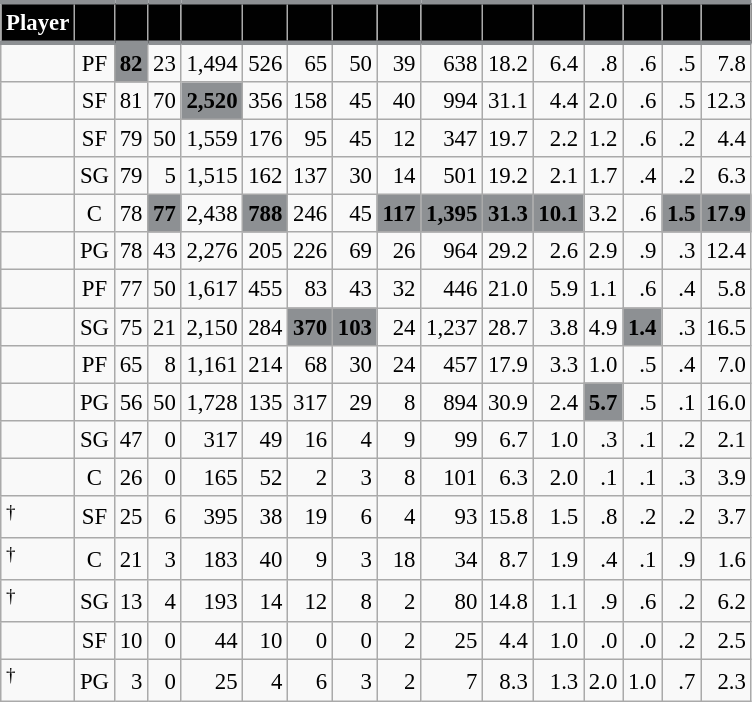<table class="wikitable sortable" style="font-size: 95%; text-align:right;">
<tr>
<th style="background:#010101; color:#FFFFFF; border-top:#8D9093 3px solid; border-bottom:#8D9093 3px solid;">Player</th>
<th style="background:#010101; color:#FFFFFF; border-top:#8D9093 3px solid; border-bottom:#8D9093 3px solid;"></th>
<th style="background:#010101; color:#FFFFFF; border-top:#8D9093 3px solid; border-bottom:#8D9093 3px solid;"></th>
<th style="background:#010101; color:#FFFFFF; border-top:#8D9093 3px solid; border-bottom:#8D9093 3px solid;"></th>
<th style="background:#010101; color:#FFFFFF; border-top:#8D9093 3px solid; border-bottom:#8D9093 3px solid;"></th>
<th style="background:#010101; color:#FFFFFF; border-top:#8D9093 3px solid; border-bottom:#8D9093 3px solid;"></th>
<th style="background:#010101; color:#FFFFFF; border-top:#8D9093 3px solid; border-bottom:#8D9093 3px solid;"></th>
<th style="background:#010101; color:#FFFFFF; border-top:#8D9093 3px solid; border-bottom:#8D9093 3px solid;"></th>
<th style="background:#010101; color:#FFFFFF; border-top:#8D9093 3px solid; border-bottom:#8D9093 3px solid;"></th>
<th style="background:#010101; color:#FFFFFF; border-top:#8D9093 3px solid; border-bottom:#8D9093 3px solid;"></th>
<th style="background:#010101; color:#FFFFFF; border-top:#8D9093 3px solid; border-bottom:#8D9093 3px solid;"></th>
<th style="background:#010101; color:#FFFFFF; border-top:#8D9093 3px solid; border-bottom:#8D9093 3px solid;"></th>
<th style="background:#010101; color:#FFFFFF; border-top:#8D9093 3px solid; border-bottom:#8D9093 3px solid;"></th>
<th style="background:#010101; color:#FFFFFF; border-top:#8D9093 3px solid; border-bottom:#8D9093 3px solid;"></th>
<th style="background:#010101; color:#FFFFFF; border-top:#8D9093 3px solid; border-bottom:#8D9093 3px solid;"></th>
<th style="background:#010101; color:#FFFFFF; border-top:#8D9093 3px solid; border-bottom:#8D9093 3px solid;"></th>
</tr>
<tr>
<td style="text-align:left;"></td>
<td style="text-align:center;">PF</td>
<td style="background:#8D9093; color:#010101;"><strong>82</strong></td>
<td>23</td>
<td>1,494</td>
<td>526</td>
<td>65</td>
<td>50</td>
<td>39</td>
<td>638</td>
<td>18.2</td>
<td>6.4</td>
<td>.8</td>
<td>.6</td>
<td>.5</td>
<td>7.8</td>
</tr>
<tr>
<td style="text-align:left;"></td>
<td style="text-align:center;">SF</td>
<td>81</td>
<td>70</td>
<td style="background:#8D9093; color:#010101;"><strong>2,520</strong></td>
<td>356</td>
<td>158</td>
<td>45</td>
<td>40</td>
<td>994</td>
<td>31.1</td>
<td>4.4</td>
<td>2.0</td>
<td>.6</td>
<td>.5</td>
<td>12.3</td>
</tr>
<tr>
<td style="text-align:left;"></td>
<td style="text-align:center;">SF</td>
<td>79</td>
<td>50</td>
<td>1,559</td>
<td>176</td>
<td>95</td>
<td>45</td>
<td>12</td>
<td>347</td>
<td>19.7</td>
<td>2.2</td>
<td>1.2</td>
<td>.6</td>
<td>.2</td>
<td>4.4</td>
</tr>
<tr>
<td style="text-align:left;"></td>
<td style="text-align:center;">SG</td>
<td>79</td>
<td>5</td>
<td>1,515</td>
<td>162</td>
<td>137</td>
<td>30</td>
<td>14</td>
<td>501</td>
<td>19.2</td>
<td>2.1</td>
<td>1.7</td>
<td>.4</td>
<td>.2</td>
<td>6.3</td>
</tr>
<tr>
<td style="text-align:left;"></td>
<td style="text-align:center;">C</td>
<td>78</td>
<td style="background:#8D9093; color:#010101;"><strong>77</strong></td>
<td>2,438</td>
<td style="background:#8D9093; color:#010101;"><strong>788</strong></td>
<td>246</td>
<td>45</td>
<td style="background:#8D9093; color:#010101;"><strong>117</strong></td>
<td style="background:#8D9093; color:#010101;"><strong>1,395</strong></td>
<td style="background:#8D9093; color:#010101;"><strong>31.3</strong></td>
<td style="background:#8D9093; color:#010101;"><strong>10.1</strong></td>
<td>3.2</td>
<td>.6</td>
<td style="background:#8D9093; color:#010101;"><strong>1.5</strong></td>
<td style="background:#8D9093; color:#010101;"><strong>17.9</strong></td>
</tr>
<tr>
<td style="text-align:left;"></td>
<td style="text-align:center;">PG</td>
<td>78</td>
<td>43</td>
<td>2,276</td>
<td>205</td>
<td>226</td>
<td>69</td>
<td>26</td>
<td>964</td>
<td>29.2</td>
<td>2.6</td>
<td>2.9</td>
<td>.9</td>
<td>.3</td>
<td>12.4</td>
</tr>
<tr>
<td style="text-align:left;"></td>
<td style="text-align:center;">PF</td>
<td>77</td>
<td>50</td>
<td>1,617</td>
<td>455</td>
<td>83</td>
<td>43</td>
<td>32</td>
<td>446</td>
<td>21.0</td>
<td>5.9</td>
<td>1.1</td>
<td>.6</td>
<td>.4</td>
<td>5.8</td>
</tr>
<tr>
<td style="text-align:left;"></td>
<td style="text-align:center;">SG</td>
<td>75</td>
<td>21</td>
<td>2,150</td>
<td>284</td>
<td style="background:#8D9093; color:#010101;"><strong>370</strong></td>
<td style="background:#8D9093; color:#010101;"><strong>103</strong></td>
<td>24</td>
<td>1,237</td>
<td>28.7</td>
<td>3.8</td>
<td>4.9</td>
<td style="background:#8D9093; color:#010101;"><strong>1.4</strong></td>
<td>.3</td>
<td>16.5</td>
</tr>
<tr>
<td style="text-align:left;"></td>
<td style="text-align:center;">PF</td>
<td>65</td>
<td>8</td>
<td>1,161</td>
<td>214</td>
<td>68</td>
<td>30</td>
<td>24</td>
<td>457</td>
<td>17.9</td>
<td>3.3</td>
<td>1.0</td>
<td>.5</td>
<td>.4</td>
<td>7.0</td>
</tr>
<tr>
<td style="text-align:left;"></td>
<td style="text-align:center;">PG</td>
<td>56</td>
<td>50</td>
<td>1,728</td>
<td>135</td>
<td>317</td>
<td>29</td>
<td>8</td>
<td>894</td>
<td>30.9</td>
<td>2.4</td>
<td style="background:#8D9093; color:#010101;"><strong>5.7</strong></td>
<td>.5</td>
<td>.1</td>
<td>16.0</td>
</tr>
<tr>
<td style="text-align:left;"></td>
<td style="text-align:center;">SG</td>
<td>47</td>
<td>0</td>
<td>317</td>
<td>49</td>
<td>16</td>
<td>4</td>
<td>9</td>
<td>99</td>
<td>6.7</td>
<td>1.0</td>
<td>.3</td>
<td>.1</td>
<td>.2</td>
<td>2.1</td>
</tr>
<tr>
<td style="text-align:left;"></td>
<td style="text-align:center;">C</td>
<td>26</td>
<td>0</td>
<td>165</td>
<td>52</td>
<td>2</td>
<td>3</td>
<td>8</td>
<td>101</td>
<td>6.3</td>
<td>2.0</td>
<td>.1</td>
<td>.1</td>
<td>.3</td>
<td>3.9</td>
</tr>
<tr>
<td style="text-align:left;"><sup>†</sup></td>
<td style="text-align:center;">SF</td>
<td>25</td>
<td>6</td>
<td>395</td>
<td>38</td>
<td>19</td>
<td>6</td>
<td>4</td>
<td>93</td>
<td>15.8</td>
<td>1.5</td>
<td>.8</td>
<td>.2</td>
<td>.2</td>
<td>3.7</td>
</tr>
<tr>
<td style="text-align:left;"><sup>†</sup></td>
<td style="text-align:center;">C</td>
<td>21</td>
<td>3</td>
<td>183</td>
<td>40</td>
<td>9</td>
<td>3</td>
<td>18</td>
<td>34</td>
<td>8.7</td>
<td>1.9</td>
<td>.4</td>
<td>.1</td>
<td>.9</td>
<td>1.6</td>
</tr>
<tr>
<td style="text-align:left;"><sup>†</sup></td>
<td style="text-align:center;">SG</td>
<td>13</td>
<td>4</td>
<td>193</td>
<td>14</td>
<td>12</td>
<td>8</td>
<td>2</td>
<td>80</td>
<td>14.8</td>
<td>1.1</td>
<td>.9</td>
<td>.6</td>
<td>.2</td>
<td>6.2</td>
</tr>
<tr>
<td style="text-align:left;"></td>
<td style="text-align:center;">SF</td>
<td>10</td>
<td>0</td>
<td>44</td>
<td>10</td>
<td>0</td>
<td>0</td>
<td>2</td>
<td>25</td>
<td>4.4</td>
<td>1.0</td>
<td>.0</td>
<td>.0</td>
<td>.2</td>
<td>2.5</td>
</tr>
<tr>
<td style="text-align:left;"><sup>†</sup></td>
<td style="text-align:center;">PG</td>
<td>3</td>
<td>0</td>
<td>25</td>
<td>4</td>
<td>6</td>
<td>3</td>
<td>2</td>
<td>7</td>
<td>8.3</td>
<td>1.3</td>
<td>2.0</td>
<td>1.0</td>
<td>.7</td>
<td>2.3</td>
</tr>
</table>
